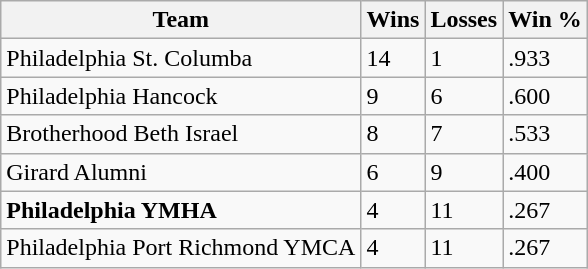<table class="wikitable">
<tr>
<th>Team</th>
<th>Wins</th>
<th>Losses</th>
<th>Win %</th>
</tr>
<tr>
<td>Philadelphia St. Columba</td>
<td>14</td>
<td>1</td>
<td>.933</td>
</tr>
<tr>
<td>Philadelphia Hancock</td>
<td>9</td>
<td>6</td>
<td>.600</td>
</tr>
<tr>
<td>Brotherhood Beth Israel</td>
<td>8</td>
<td>7</td>
<td>.533</td>
</tr>
<tr>
<td>Girard Alumni</td>
<td>6</td>
<td>9</td>
<td>.400</td>
</tr>
<tr>
<td><strong>Philadelphia YMHA</strong></td>
<td>4</td>
<td>11</td>
<td>.267</td>
</tr>
<tr>
<td>Philadelphia Port Richmond YMCA</td>
<td>4</td>
<td>11</td>
<td>.267</td>
</tr>
</table>
